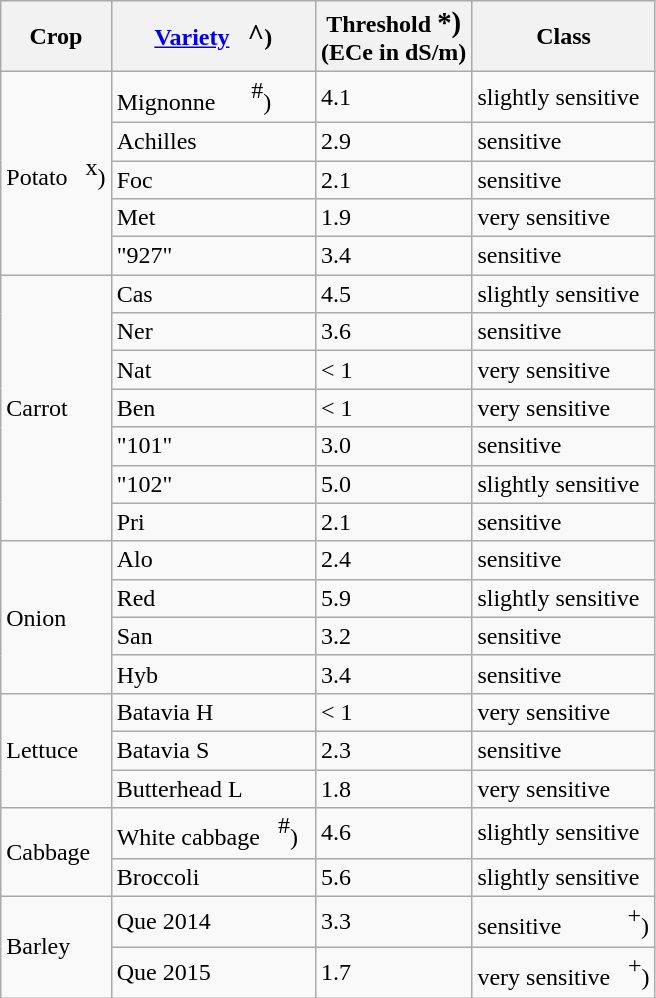<table class="wikitable sortable">
<tr>
<th>Crop</th>
<th><a href='#'>Variety</a>   <big>^</big>)</th>
<th>Threshold <big>*)</big> <br> (ECe in dS/m)</th>
<th>Class</th>
</tr>
<tr>
<td rowspan="5">Potato   <big><sup>x</sup></big>)</td>
<td>Mignonne      <big><sup>#</sup></big>)</td>
<td>4.1</td>
<td>slightly sensitive</td>
</tr>
<tr>
<td>Achilles</td>
<td>2.9</td>
<td>sensitive</td>
</tr>
<tr>
<td>Foc</td>
<td>2.1</td>
<td>sensitive</td>
</tr>
<tr>
<td>Met</td>
<td>1.9</td>
<td>very sensitive</td>
</tr>
<tr>
<td>"927"</td>
<td>3.4</td>
<td>sensitive</td>
</tr>
<tr>
<td rowspan="7">Carrot</td>
<td>Cas</td>
<td>4.5</td>
<td>slightly sensitive</td>
</tr>
<tr>
<td>Ner</td>
<td>3.6</td>
<td>sensitive</td>
</tr>
<tr>
<td>Nat</td>
<td>< 1</td>
<td>very sensitive</td>
</tr>
<tr>
<td>Ben</td>
<td>< 1</td>
<td>very sensitive</td>
</tr>
<tr>
<td>"101"</td>
<td>3.0</td>
<td>sensitive</td>
</tr>
<tr>
<td>"102"</td>
<td>5.0</td>
<td>slightly sensitive</td>
</tr>
<tr>
<td>Pri</td>
<td>2.1</td>
<td>sensitive</td>
</tr>
<tr>
<td rowspan="4">Onion</td>
<td>Alo</td>
<td>2.4</td>
<td>sensitive</td>
</tr>
<tr>
<td>Red</td>
<td>5.9</td>
<td>slightly sensitive</td>
</tr>
<tr>
<td>San</td>
<td>3.2</td>
<td>sensitive</td>
</tr>
<tr>
<td>Hyb</td>
<td>3.4</td>
<td>sensitive</td>
</tr>
<tr>
<td rowspan="3">Lettuce</td>
<td>Batavia H</td>
<td>< 1</td>
<td>very sensitive</td>
</tr>
<tr>
<td>Batavia S</td>
<td>2.3</td>
<td>sensitive</td>
</tr>
<tr>
<td>Butterhead L</td>
<td>1.8</td>
<td>very sensitive</td>
</tr>
<tr>
<td rowspan="2">Cabbage  </td>
<td>White cabbage   <big><sup>#</sup></big>)  </td>
<td>4.6</td>
<td>slightly sensitive</td>
</tr>
<tr>
<td>Broccoli</td>
<td>5.6</td>
<td>slightly sensitive</td>
</tr>
<tr>
<td rowspan="2">Barley</td>
<td>Que 2014</td>
<td>3.3</td>
<td>sensitive           <big><sup>+</sup></big>)</td>
</tr>
<tr>
<td>Que 2015</td>
<td>1.7</td>
<td>very sensitive   <big><sup>+</sup></big>)</td>
</tr>
</table>
